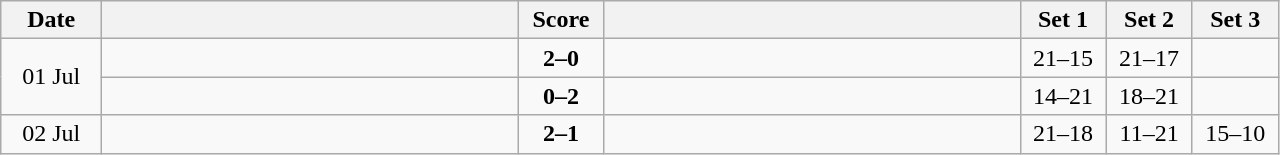<table class="wikitable" style="text-align: center;">
<tr>
<th width="60">Date</th>
<th align="right" width="270"></th>
<th width="50">Score</th>
<th align="left" width="270"></th>
<th width="50">Set 1</th>
<th width="50">Set 2</th>
<th width="50">Set 3</th>
</tr>
<tr>
<td rowspan=2>01 Jul</td>
<td align=left><strong></strong></td>
<td align=center><strong>2–0</strong></td>
<td align=left></td>
<td>21–15</td>
<td>21–17</td>
<td></td>
</tr>
<tr>
<td align=left></td>
<td align=center><strong>0–2</strong></td>
<td align=left><strong></strong></td>
<td>14–21</td>
<td>18–21</td>
<td></td>
</tr>
<tr>
<td>02 Jul</td>
<td align=left><strong></strong></td>
<td align=center><strong>2–1</strong></td>
<td align=left></td>
<td>21–18</td>
<td>11–21</td>
<td>15–10</td>
</tr>
</table>
